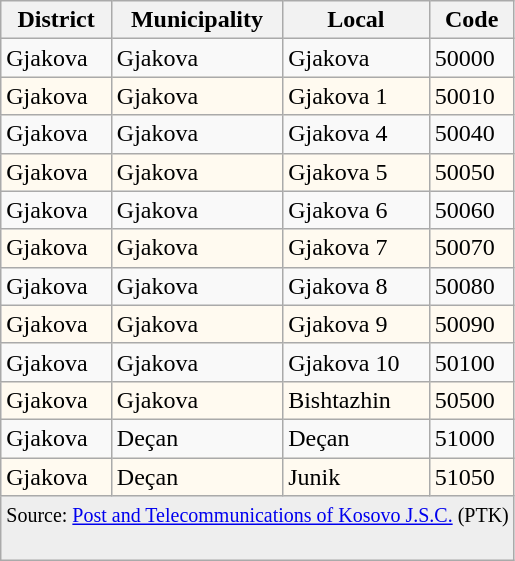<table class="wikitable">
<tr>
<th>District</th>
<th>Municipality</th>
<th>Local</th>
<th>Code</th>
</tr>
<tr>
<td>Gjakova</td>
<td>Gjakova</td>
<td>Gjakova</td>
<td>50000</td>
</tr>
<tr bgcolor="#fffaf0">
<td>Gjakova</td>
<td>Gjakova</td>
<td>Gjakova 1</td>
<td>50010</td>
</tr>
<tr>
<td>Gjakova</td>
<td>Gjakova</td>
<td>Gjakova 4</td>
<td>50040</td>
</tr>
<tr bgcolor="#fffaf0">
<td>Gjakova</td>
<td>Gjakova</td>
<td>Gjakova 5</td>
<td>50050</td>
</tr>
<tr>
<td>Gjakova</td>
<td>Gjakova</td>
<td>Gjakova 6</td>
<td>50060</td>
</tr>
<tr bgcolor="#fffaf0">
<td>Gjakova</td>
<td>Gjakova</td>
<td>Gjakova 7</td>
<td>50070</td>
</tr>
<tr>
<td>Gjakova</td>
<td>Gjakova</td>
<td>Gjakova 8</td>
<td>50080</td>
</tr>
<tr bgcolor="#fffaf0">
<td>Gjakova</td>
<td>Gjakova</td>
<td>Gjakova 9</td>
<td>50090</td>
</tr>
<tr>
<td>Gjakova</td>
<td>Gjakova</td>
<td>Gjakova 10</td>
<td>50100</td>
</tr>
<tr bgcolor="#fffaf0">
<td>Gjakova</td>
<td>Gjakova</td>
<td>Bishtazhin</td>
<td>50500</td>
</tr>
<tr>
<td>Gjakova</td>
<td>Deçan</td>
<td>Deçan</td>
<td>51000</td>
</tr>
<tr bgcolor="#fffaf0">
<td>Gjakova</td>
<td>Deçan</td>
<td>Junik</td>
<td>51050</td>
</tr>
<tr>
<td colspan="10" style="background:#eee; text-align:center;"><small>Source: <a href='#'>Post and Telecommunications of Kosovo J.S.C.</a> (PTK)<br>  </small></td>
</tr>
</table>
